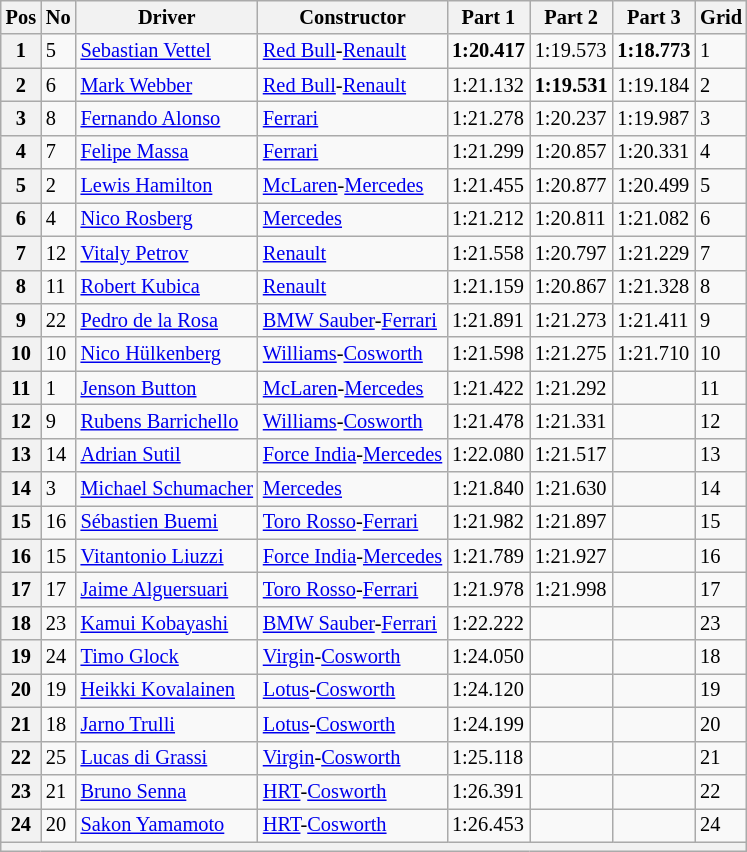<table class="wikitable sortable" style="font-size: 85%">
<tr>
<th>Pos</th>
<th>No</th>
<th>Driver</th>
<th>Constructor</th>
<th>Part 1</th>
<th>Part 2</th>
<th>Part 3</th>
<th>Grid</th>
</tr>
<tr>
<th>1</th>
<td>5</td>
<td> <a href='#'>Sebastian Vettel</a></td>
<td><a href='#'>Red Bull</a>-<a href='#'>Renault</a></td>
<td><strong>1:20.417</strong></td>
<td>1:19.573</td>
<td><strong>1:18.773</strong></td>
<td>1</td>
</tr>
<tr>
<th>2</th>
<td>6</td>
<td> <a href='#'>Mark Webber</a></td>
<td><a href='#'>Red Bull</a>-<a href='#'>Renault</a></td>
<td>1:21.132</td>
<td><strong>1:19.531</strong></td>
<td>1:19.184</td>
<td>2</td>
</tr>
<tr>
<th>3</th>
<td>8</td>
<td> <a href='#'>Fernando Alonso</a></td>
<td><a href='#'>Ferrari</a></td>
<td>1:21.278</td>
<td>1:20.237</td>
<td>1:19.987</td>
<td>3</td>
</tr>
<tr>
<th>4</th>
<td>7</td>
<td> <a href='#'>Felipe Massa</a></td>
<td><a href='#'>Ferrari</a></td>
<td>1:21.299</td>
<td>1:20.857</td>
<td>1:20.331</td>
<td>4</td>
</tr>
<tr>
<th>5</th>
<td>2</td>
<td> <a href='#'>Lewis Hamilton</a></td>
<td><a href='#'>McLaren</a>-<a href='#'>Mercedes</a></td>
<td>1:21.455</td>
<td>1:20.877</td>
<td>1:20.499</td>
<td>5</td>
</tr>
<tr>
<th>6</th>
<td>4</td>
<td> <a href='#'>Nico Rosberg</a></td>
<td><a href='#'>Mercedes</a></td>
<td>1:21.212</td>
<td>1:20.811</td>
<td>1:21.082</td>
<td>6</td>
</tr>
<tr>
<th>7</th>
<td>12</td>
<td> <a href='#'>Vitaly Petrov</a></td>
<td><a href='#'>Renault</a></td>
<td>1:21.558</td>
<td>1:20.797</td>
<td>1:21.229</td>
<td>7</td>
</tr>
<tr>
<th>8</th>
<td>11</td>
<td> <a href='#'>Robert Kubica</a></td>
<td><a href='#'>Renault</a></td>
<td>1:21.159</td>
<td>1:20.867</td>
<td>1:21.328</td>
<td>8</td>
</tr>
<tr>
<th>9</th>
<td>22</td>
<td> <a href='#'>Pedro de la Rosa</a></td>
<td><a href='#'>BMW Sauber</a>-<a href='#'>Ferrari</a></td>
<td>1:21.891</td>
<td>1:21.273</td>
<td>1:21.411</td>
<td>9</td>
</tr>
<tr>
<th>10</th>
<td>10</td>
<td> <a href='#'>Nico Hülkenberg</a></td>
<td><a href='#'>Williams</a>-<a href='#'>Cosworth</a></td>
<td>1:21.598</td>
<td>1:21.275</td>
<td>1:21.710</td>
<td>10</td>
</tr>
<tr>
<th>11</th>
<td>1</td>
<td> <a href='#'>Jenson Button</a></td>
<td><a href='#'>McLaren</a>-<a href='#'>Mercedes</a></td>
<td>1:21.422</td>
<td>1:21.292</td>
<td></td>
<td>11</td>
</tr>
<tr>
<th>12</th>
<td>9</td>
<td> <a href='#'>Rubens Barrichello</a></td>
<td><a href='#'>Williams</a>-<a href='#'>Cosworth</a></td>
<td>1:21.478</td>
<td>1:21.331</td>
<td></td>
<td>12</td>
</tr>
<tr>
<th>13</th>
<td>14</td>
<td> <a href='#'>Adrian Sutil</a></td>
<td><a href='#'>Force India</a>-<a href='#'>Mercedes</a></td>
<td>1:22.080</td>
<td>1:21.517</td>
<td></td>
<td>13</td>
</tr>
<tr>
<th>14</th>
<td>3</td>
<td> <a href='#'>Michael Schumacher</a></td>
<td><a href='#'>Mercedes</a></td>
<td>1:21.840</td>
<td>1:21.630</td>
<td></td>
<td>14</td>
</tr>
<tr>
<th>15</th>
<td>16</td>
<td> <a href='#'>Sébastien Buemi</a></td>
<td><a href='#'>Toro Rosso</a>-<a href='#'>Ferrari</a></td>
<td>1:21.982</td>
<td>1:21.897</td>
<td></td>
<td>15</td>
</tr>
<tr>
<th>16</th>
<td>15</td>
<td> <a href='#'>Vitantonio Liuzzi</a></td>
<td><a href='#'>Force India</a>-<a href='#'>Mercedes</a></td>
<td>1:21.789</td>
<td>1:21.927</td>
<td></td>
<td>16</td>
</tr>
<tr>
<th>17</th>
<td>17</td>
<td> <a href='#'>Jaime Alguersuari</a></td>
<td><a href='#'>Toro Rosso</a>-<a href='#'>Ferrari</a></td>
<td>1:21.978</td>
<td>1:21.998</td>
<td></td>
<td>17</td>
</tr>
<tr>
<th>18</th>
<td>23</td>
<td> <a href='#'>Kamui Kobayashi</a></td>
<td><a href='#'>BMW Sauber</a>-<a href='#'>Ferrari</a></td>
<td>1:22.222</td>
<td></td>
<td></td>
<td>23</td>
</tr>
<tr>
<th>19</th>
<td>24</td>
<td> <a href='#'>Timo Glock</a></td>
<td><a href='#'>Virgin</a>-<a href='#'>Cosworth</a></td>
<td>1:24.050</td>
<td></td>
<td></td>
<td>18</td>
</tr>
<tr>
<th>20</th>
<td>19</td>
<td> <a href='#'>Heikki Kovalainen</a></td>
<td><a href='#'>Lotus</a>-<a href='#'>Cosworth</a></td>
<td>1:24.120</td>
<td></td>
<td></td>
<td>19</td>
</tr>
<tr>
<th>21</th>
<td>18</td>
<td> <a href='#'>Jarno Trulli</a></td>
<td><a href='#'>Lotus</a>-<a href='#'>Cosworth</a></td>
<td>1:24.199</td>
<td></td>
<td></td>
<td>20</td>
</tr>
<tr>
<th>22</th>
<td>25</td>
<td> <a href='#'>Lucas di Grassi</a></td>
<td><a href='#'>Virgin</a>-<a href='#'>Cosworth</a></td>
<td>1:25.118</td>
<td></td>
<td></td>
<td>21</td>
</tr>
<tr>
<th>23</th>
<td>21</td>
<td> <a href='#'>Bruno Senna</a></td>
<td><a href='#'>HRT</a>-<a href='#'>Cosworth</a></td>
<td>1:26.391</td>
<td></td>
<td></td>
<td>22</td>
</tr>
<tr>
<th>24</th>
<td>20</td>
<td> <a href='#'>Sakon Yamamoto</a></td>
<td><a href='#'>HRT</a>-<a href='#'>Cosworth</a></td>
<td>1:26.453</td>
<td></td>
<td></td>
<td>24</td>
</tr>
<tr>
<th colspan="8"></th>
</tr>
</table>
